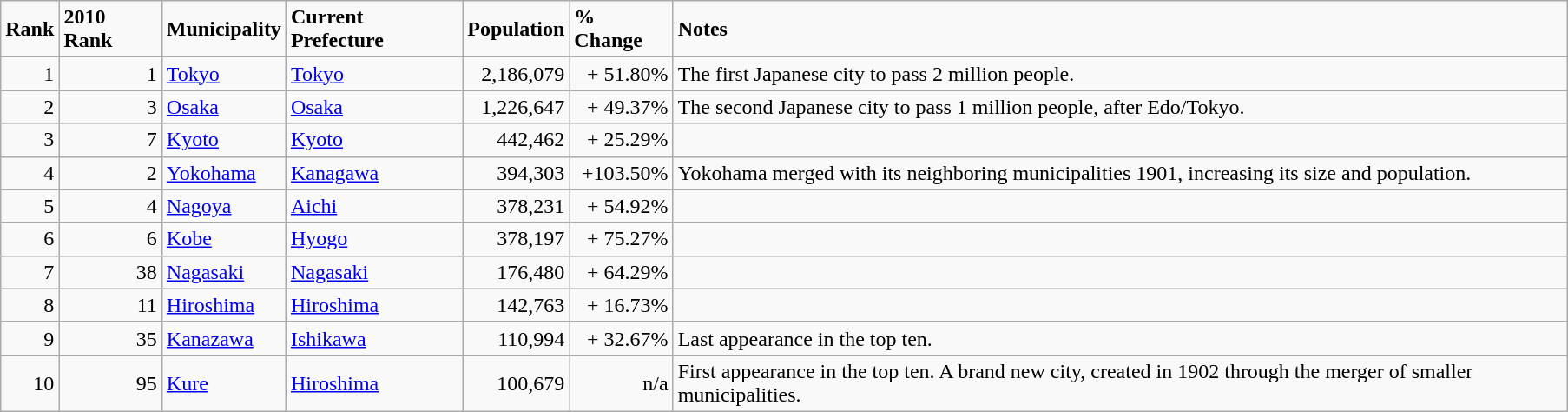<table class="wikitable" style="text-align:right; margin-right:60px">
<tr>
<td align=left><strong>Rank</strong></td>
<td align=left><strong>2010 Rank</strong></td>
<td align=left><strong>Municipality</strong></td>
<td align=left><strong>Current Prefecture</strong></td>
<td align=left><strong>Population</strong></td>
<td align=left><strong>% Change</strong></td>
<td align=left><strong>Notes</strong></td>
</tr>
<tr>
<td>1</td>
<td>1</td>
<td align=left><a href='#'>Tokyo</a></td>
<td align=left><a href='#'>Tokyo</a></td>
<td>2,186,079</td>
<td>+ 51.80%</td>
<td align=left>The first Japanese city to pass 2 million people.</td>
</tr>
<tr>
<td>2</td>
<td>3</td>
<td align=left><a href='#'>Osaka</a></td>
<td align=left><a href='#'>Osaka</a></td>
<td>1,226,647</td>
<td>+ 49.37%</td>
<td align=left>The second Japanese city to pass 1 million people, after Edo/Tokyo.</td>
</tr>
<tr>
<td>3</td>
<td>7</td>
<td align=left><a href='#'>Kyoto</a></td>
<td align=left><a href='#'>Kyoto</a></td>
<td>442,462</td>
<td>+ 25.29%</td>
<td></td>
</tr>
<tr>
<td>4</td>
<td>2</td>
<td align=left><a href='#'>Yokohama</a></td>
<td align=left><a href='#'>Kanagawa</a></td>
<td>394,303</td>
<td>+103.50%</td>
<td align=left>Yokohama merged with its neighboring municipalities 1901, increasing its size and population.</td>
</tr>
<tr>
<td>5</td>
<td>4</td>
<td align=left><a href='#'>Nagoya</a></td>
<td align=left><a href='#'>Aichi</a></td>
<td>378,231</td>
<td>+ 54.92%</td>
<td></td>
</tr>
<tr>
<td>6</td>
<td>6</td>
<td align=left><a href='#'>Kobe</a></td>
<td align=left><a href='#'>Hyogo</a></td>
<td>378,197</td>
<td>+ 75.27%</td>
<td></td>
</tr>
<tr>
<td>7</td>
<td>38</td>
<td align=left><a href='#'>Nagasaki</a></td>
<td align=left><a href='#'>Nagasaki</a></td>
<td>176,480</td>
<td>+ 64.29%</td>
<td></td>
</tr>
<tr>
<td>8</td>
<td>11</td>
<td align=left><a href='#'>Hiroshima</a></td>
<td align=left><a href='#'>Hiroshima</a></td>
<td>142,763</td>
<td>+ 16.73%</td>
<td></td>
</tr>
<tr>
<td>9</td>
<td>35</td>
<td align=left><a href='#'>Kanazawa</a></td>
<td align=left><a href='#'>Ishikawa</a></td>
<td>110,994</td>
<td>+ 32.67%</td>
<td align=left>Last appearance in the top ten.</td>
</tr>
<tr>
<td>10</td>
<td>95</td>
<td align=left><a href='#'>Kure</a></td>
<td align=left><a href='#'>Hiroshima</a></td>
<td>100,679</td>
<td>n/a</td>
<td align=left>First appearance in the top ten. A brand new city, created in 1902 through the merger of smaller municipalities.</td>
</tr>
</table>
